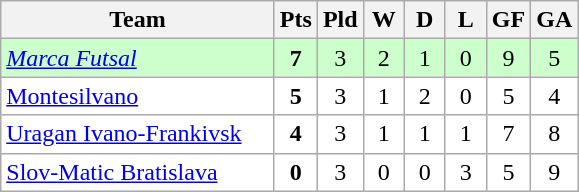<table class="wikitable" style="text-align: center;">
<tr>
<th width="175">Team</th>
<th width="20">Pts</th>
<th width="20">Pld</th>
<th width="20">W</th>
<th width="20">D</th>
<th width="20">L</th>
<th width="20">GF</th>
<th width="20">GA</th>
</tr>
<tr bgcolor=ccffcc>
<td align="left"> <em><a href='#'>Marca Futsal</a></em></td>
<td><strong>7</strong></td>
<td>3</td>
<td>2</td>
<td>1</td>
<td>0</td>
<td>9</td>
<td>5</td>
</tr>
<tr bgcolor=ffffff>
<td align="left"> <a href='#'>Montesilvano</a></td>
<td><strong>5</strong></td>
<td>3</td>
<td>1</td>
<td>2</td>
<td>0</td>
<td>5</td>
<td>4</td>
</tr>
<tr bgcolor=ffffff>
<td align="left"> <a href='#'>Uragan Ivano-Frankivsk</a></td>
<td><strong>4</strong></td>
<td>3</td>
<td>1</td>
<td>1</td>
<td>1</td>
<td>7</td>
<td>8</td>
</tr>
<tr bgcolor=ffffff>
<td align="left"> <a href='#'>Slov-Matic Bratislava</a></td>
<td><strong>0</strong></td>
<td>3</td>
<td>0</td>
<td>0</td>
<td>3</td>
<td>5</td>
<td>9</td>
</tr>
</table>
